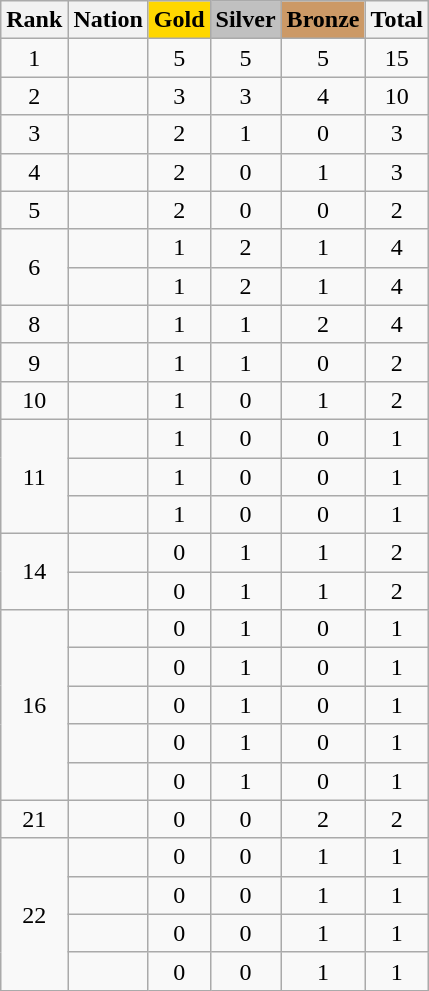<table class="wikitable sortable" style="text-align:center">
<tr>
<th>Rank</th>
<th>Nation</th>
<th style="background-color:gold">Gold</th>
<th style="background-color:silver">Silver</th>
<th style="background-color:#cc9966">Bronze</th>
<th>Total</th>
</tr>
<tr>
<td>1</td>
<td align=left></td>
<td>5</td>
<td>5</td>
<td>5</td>
<td>15</td>
</tr>
<tr>
<td>2</td>
<td align=left></td>
<td>3</td>
<td>3</td>
<td>4</td>
<td>10</td>
</tr>
<tr>
<td>3</td>
<td align=left></td>
<td>2</td>
<td>1</td>
<td>0</td>
<td>3</td>
</tr>
<tr>
<td>4</td>
<td align=left></td>
<td>2</td>
<td>0</td>
<td>1</td>
<td>3</td>
</tr>
<tr>
<td>5</td>
<td align=left></td>
<td>2</td>
<td>0</td>
<td>0</td>
<td>2</td>
</tr>
<tr>
<td rowspan=2>6</td>
<td align=left></td>
<td>1</td>
<td>2</td>
<td>1</td>
<td>4</td>
</tr>
<tr>
<td align=left></td>
<td>1</td>
<td>2</td>
<td>1</td>
<td>4</td>
</tr>
<tr>
<td>8</td>
<td align=left></td>
<td>1</td>
<td>1</td>
<td>2</td>
<td>4</td>
</tr>
<tr>
<td>9</td>
<td align=left></td>
<td>1</td>
<td>1</td>
<td>0</td>
<td>2</td>
</tr>
<tr>
<td>10</td>
<td align=left></td>
<td>1</td>
<td>0</td>
<td>1</td>
<td>2</td>
</tr>
<tr>
<td rowspan=3>11</td>
<td align=left></td>
<td>1</td>
<td>0</td>
<td>0</td>
<td>1</td>
</tr>
<tr>
<td align=left></td>
<td>1</td>
<td>0</td>
<td>0</td>
<td>1</td>
</tr>
<tr>
<td align=left></td>
<td>1</td>
<td>0</td>
<td>0</td>
<td>1</td>
</tr>
<tr>
<td rowspan=2>14</td>
<td align=left></td>
<td>0</td>
<td>1</td>
<td>1</td>
<td>2</td>
</tr>
<tr>
<td align=left></td>
<td>0</td>
<td>1</td>
<td>1</td>
<td>2</td>
</tr>
<tr>
<td rowspan=5>16</td>
<td align=left></td>
<td>0</td>
<td>1</td>
<td>0</td>
<td>1</td>
</tr>
<tr>
<td align=left></td>
<td>0</td>
<td>1</td>
<td>0</td>
<td>1</td>
</tr>
<tr>
<td align=left></td>
<td>0</td>
<td>1</td>
<td>0</td>
<td>1</td>
</tr>
<tr>
<td align=left></td>
<td>0</td>
<td>1</td>
<td>0</td>
<td>1</td>
</tr>
<tr>
<td align=left></td>
<td>0</td>
<td>1</td>
<td>0</td>
<td>1</td>
</tr>
<tr>
<td>21</td>
<td align=left></td>
<td>0</td>
<td>0</td>
<td>2</td>
<td>2</td>
</tr>
<tr>
<td rowspan=4>22</td>
<td align=left></td>
<td>0</td>
<td>0</td>
<td>1</td>
<td>1</td>
</tr>
<tr>
<td align=left></td>
<td>0</td>
<td>0</td>
<td>1</td>
<td>1</td>
</tr>
<tr>
<td align=left></td>
<td>0</td>
<td>0</td>
<td>1</td>
<td>1</td>
</tr>
<tr>
<td align=left></td>
<td>0</td>
<td>0</td>
<td>1</td>
<td>1</td>
</tr>
</table>
